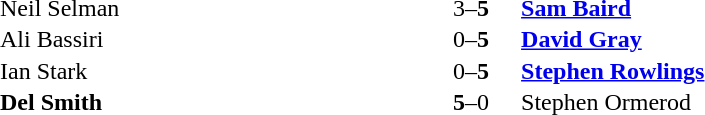<table width="50%" cellspacing="1">
<tr>
<th width=45%></th>
<th width=10%></th>
<th width=45%></th>
</tr>
<tr>
<td> Neil Selman</td>
<td align="center">3–<strong>5</strong></td>
<td> <strong><a href='#'>Sam Baird</a></strong></td>
</tr>
<tr>
<td> Ali Bassiri</td>
<td align="center">0–<strong>5</strong></td>
<td> <strong><a href='#'>David Gray</a></strong></td>
</tr>
<tr>
<td> Ian Stark</td>
<td align="center">0–<strong>5</strong></td>
<td> <strong><a href='#'>Stephen Rowlings</a></strong></td>
</tr>
<tr>
<td> <strong>Del Smith</strong></td>
<td align="center"><strong>5</strong>–0</td>
<td> Stephen Ormerod</td>
</tr>
<tr>
</tr>
</table>
